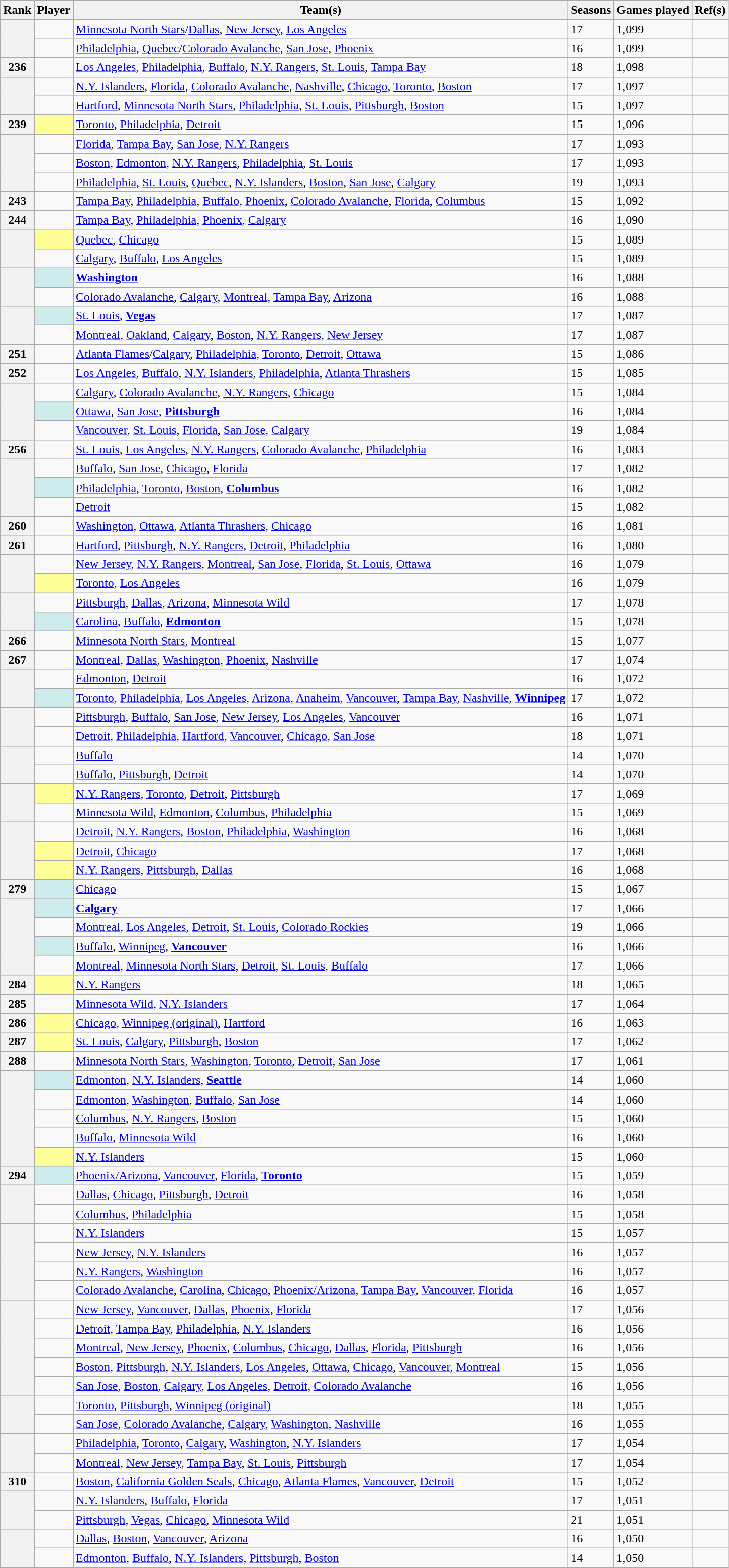<table class="wikitable sortable plainrowheaders">
<tr>
<th scope="col">Rank</th>
<th scope="col">Player</th>
<th scope="col" class="unsortable">Team(s)</th>
<th scope="col">Seasons</th>
<th scope="col">Games played</th>
<th scope="col" class="unsortable">Ref(s)</th>
</tr>
<tr>
<th scope="row" rowspan=2></th>
<td></td>
<td><a href='#'>Minnesota North Stars</a>/<a href='#'>Dallas</a>, <a href='#'>New Jersey</a>, <a href='#'>Los Angeles</a></td>
<td>17</td>
<td>1,099</td>
<td></td>
</tr>
<tr>
<td></td>
<td><a href='#'>Philadelphia</a>, <a href='#'>Quebec</a>/<a href='#'>Colorado Avalanche</a>, <a href='#'>San Jose</a>, <a href='#'>Phoenix</a></td>
<td>16</td>
<td>1,099</td>
<td></td>
</tr>
<tr>
<th scope="row">236</th>
<td></td>
<td><a href='#'>Los Angeles</a>, <a href='#'>Philadelphia</a>, <a href='#'>Buffalo</a>, <a href='#'>N.Y. Rangers</a>, <a href='#'>St. Louis</a>, <a href='#'>Tampa Bay</a></td>
<td>18</td>
<td>1,098</td>
<td></td>
</tr>
<tr>
<th scope="row" rowspan=2></th>
<td></td>
<td><a href='#'>N.Y. Islanders</a>, <a href='#'>Florida</a>, <a href='#'>Colorado Avalanche</a>, <a href='#'>Nashville</a>, <a href='#'>Chicago</a>, <a href='#'>Toronto</a>, <a href='#'>Boston</a></td>
<td>17</td>
<td>1,097</td>
<td></td>
</tr>
<tr>
<td></td>
<td><a href='#'>Hartford</a>, <a href='#'>Minnesota North Stars</a>, <a href='#'>Philadelphia</a>, <a href='#'>St. Louis</a>, <a href='#'>Pittsburgh</a>, <a href='#'>Boston</a></td>
<td>15</td>
<td>1,097</td>
<td></td>
</tr>
<tr>
<th scope="row">239</th>
<td style="background:#FFFF99"></td>
<td><a href='#'>Toronto</a>, <a href='#'>Philadelphia</a>, <a href='#'>Detroit</a></td>
<td>15</td>
<td>1,096</td>
<td></td>
</tr>
<tr>
<th scope="row" rowspan=3></th>
<td></td>
<td><a href='#'>Florida</a>, <a href='#'>Tampa Bay</a>, <a href='#'>San Jose</a>, <a href='#'>N.Y. Rangers</a></td>
<td>17</td>
<td>1,093</td>
<td></td>
</tr>
<tr>
<td></td>
<td><a href='#'>Boston</a>, <a href='#'>Edmonton</a>, <a href='#'>N.Y. Rangers</a>, <a href='#'>Philadelphia</a>, <a href='#'>St. Louis</a></td>
<td>17</td>
<td>1,093</td>
<td></td>
</tr>
<tr>
<td></td>
<td><a href='#'>Philadelphia</a>, <a href='#'>St. Louis</a>, <a href='#'>Quebec</a>, <a href='#'>N.Y. Islanders</a>, <a href='#'>Boston</a>, <a href='#'>San Jose</a>, <a href='#'>Calgary</a></td>
<td>19</td>
<td>1,093</td>
<td></td>
</tr>
<tr>
<th scope="row">243</th>
<td></td>
<td><a href='#'>Tampa Bay</a>, <a href='#'>Philadelphia</a>, <a href='#'>Buffalo</a>, <a href='#'>Phoenix</a>, <a href='#'>Colorado Avalanche</a>, <a href='#'>Florida</a>, <a href='#'>Columbus</a></td>
<td>15</td>
<td>1,092</td>
<td></td>
</tr>
<tr>
<th scope="row">244</th>
<td></td>
<td><a href='#'>Tampa Bay</a>, <a href='#'>Philadelphia</a>, <a href='#'>Phoenix</a>, <a href='#'>Calgary</a></td>
<td>16</td>
<td>1,090</td>
<td></td>
</tr>
<tr>
<th scope="row" rowspan=2></th>
<td style="background:#FFFF99"></td>
<td><a href='#'>Quebec</a>, <a href='#'>Chicago</a></td>
<td>15</td>
<td>1,089</td>
<td></td>
</tr>
<tr>
<td></td>
<td><a href='#'>Calgary</a>, <a href='#'>Buffalo</a>, <a href='#'>Los Angeles</a></td>
<td>15</td>
<td>1,089</td>
<td></td>
</tr>
<tr>
<th scope="row" rowspan="2"></th>
<td style="background:#CFECEC"></td>
<td><strong><a href='#'>Washington</a></strong></td>
<td>16</td>
<td>1,088</td>
<td></td>
</tr>
<tr>
<td></td>
<td><a href='#'>Colorado Avalanche</a>, <a href='#'>Calgary</a>, <a href='#'>Montreal</a>, <a href='#'>Tampa Bay</a>, <a href='#'>Arizona</a></td>
<td>16</td>
<td>1,088</td>
<td></td>
</tr>
<tr>
<th scope="row" rowspan="2"></th>
<td style="background:#CFECEC"></td>
<td><a href='#'>St. Louis</a>, <strong><a href='#'>Vegas</a></strong></td>
<td>17</td>
<td>1,087</td>
<td></td>
</tr>
<tr>
<td></td>
<td><a href='#'>Montreal</a>, <a href='#'>Oakland</a>, <a href='#'>Calgary</a>, <a href='#'>Boston</a>, <a href='#'>N.Y. Rangers</a>, <a href='#'>New Jersey</a></td>
<td>17</td>
<td>1,087</td>
<td></td>
</tr>
<tr>
<th scope="row">251</th>
<td></td>
<td><a href='#'>Atlanta Flames</a>/<a href='#'>Calgary</a>, <a href='#'>Philadelphia</a>, <a href='#'>Toronto</a>, <a href='#'>Detroit</a>, <a href='#'>Ottawa</a></td>
<td>15</td>
<td>1,086</td>
<td></td>
</tr>
<tr>
<th scope="row">252</th>
<td></td>
<td><a href='#'>Los Angeles</a>, <a href='#'>Buffalo</a>, <a href='#'>N.Y. Islanders</a>, <a href='#'>Philadelphia</a>, <a href='#'>Atlanta Thrashers</a></td>
<td>15</td>
<td>1,085</td>
<td></td>
</tr>
<tr>
<th scope="row" rowspan=3></th>
<td></td>
<td><a href='#'>Calgary</a>, <a href='#'>Colorado Avalanche</a>, <a href='#'>N.Y. Rangers</a>, <a href='#'>Chicago</a></td>
<td>15</td>
<td>1,084</td>
<td></td>
</tr>
<tr>
<td style="background:#CFECEC"></td>
<td><a href='#'>Ottawa</a>, <a href='#'>San Jose</a>, <strong><a href='#'>Pittsburgh</a></strong></td>
<td>16</td>
<td>1,084</td>
<td></td>
</tr>
<tr>
<td></td>
<td><a href='#'>Vancouver</a>, <a href='#'>St. Louis</a>, <a href='#'>Florida</a>, <a href='#'>San Jose</a>, <a href='#'>Calgary</a></td>
<td>19</td>
<td>1,084</td>
<td></td>
</tr>
<tr>
<th scope="row">256</th>
<td></td>
<td><a href='#'>St. Louis</a>, <a href='#'>Los Angeles</a>, <a href='#'>N.Y. Rangers</a>, <a href='#'>Colorado Avalanche</a>, <a href='#'>Philadelphia</a></td>
<td>16</td>
<td>1,083</td>
<td></td>
</tr>
<tr>
<th scope="row" rowspan=3></th>
<td></td>
<td><a href='#'>Buffalo</a>, <a href='#'>San Jose</a>, <a href='#'>Chicago</a>, <a href='#'>Florida</a></td>
<td>17</td>
<td>1,082</td>
<td></td>
</tr>
<tr>
<td style="background:#CFECEC"></td>
<td><a href='#'>Philadelphia</a>, <a href='#'>Toronto</a>, <a href='#'>Boston</a>, <strong><a href='#'>Columbus</a></strong></td>
<td>16</td>
<td>1,082</td>
<td></td>
</tr>
<tr>
<td></td>
<td><a href='#'>Detroit</a></td>
<td>15</td>
<td>1,082</td>
<td></td>
</tr>
<tr>
<th scope="row">260</th>
<td></td>
<td><a href='#'>Washington</a>, <a href='#'>Ottawa</a>, <a href='#'>Atlanta Thrashers</a>, <a href='#'>Chicago</a></td>
<td>16</td>
<td>1,081</td>
<td></td>
</tr>
<tr>
<th scope="row">261</th>
<td></td>
<td><a href='#'>Hartford</a>, <a href='#'>Pittsburgh</a>, <a href='#'>N.Y. Rangers</a>, <a href='#'>Detroit</a>, <a href='#'>Philadelphia</a></td>
<td>16</td>
<td>1,080</td>
<td></td>
</tr>
<tr>
<th scope="row" rowspan=2></th>
<td></td>
<td><a href='#'>New Jersey</a>, <a href='#'>N.Y. Rangers</a>, <a href='#'>Montreal</a>, <a href='#'>San Jose</a>, <a href='#'>Florida</a>, <a href='#'>St. Louis</a>, <a href='#'>Ottawa</a></td>
<td>16</td>
<td>1,079</td>
<td></td>
</tr>
<tr>
<td style="background:#FFFF99"></td>
<td><a href='#'>Toronto</a>, <a href='#'>Los Angeles</a></td>
<td>16</td>
<td>1,079</td>
<td></td>
</tr>
<tr>
<th scope="row" rowspan="2"></th>
<td></td>
<td><a href='#'>Pittsburgh</a>, <a href='#'>Dallas</a>, <a href='#'>Arizona</a>, <a href='#'>Minnesota Wild</a></td>
<td>17</td>
<td>1,078</td>
<td></td>
</tr>
<tr>
<td style="background:#CFECEC"></td>
<td><a href='#'>Carolina</a>, <a href='#'>Buffalo</a>, <strong><a href='#'>Edmonton</a></strong></td>
<td>15</td>
<td>1,078</td>
<td></td>
</tr>
<tr>
<th scope="row">266</th>
<td></td>
<td><a href='#'>Minnesota North Stars</a>, <a href='#'>Montreal</a></td>
<td>15</td>
<td>1,077</td>
<td></td>
</tr>
<tr>
<th scope="row">267</th>
<td></td>
<td><a href='#'>Montreal</a>, <a href='#'>Dallas</a>, <a href='#'>Washington</a>, <a href='#'>Phoenix</a>, <a href='#'>Nashville</a></td>
<td>17</td>
<td>1,074</td>
<td></td>
</tr>
<tr>
<th scope="row" rowspan="2"></th>
<td></td>
<td><a href='#'>Edmonton</a>, <a href='#'>Detroit</a></td>
<td>16</td>
<td>1,072</td>
<td></td>
</tr>
<tr>
<td style="background:#CFECEC"></td>
<td><a href='#'>Toronto</a>, <a href='#'>Philadelphia</a>, <a href='#'>Los Angeles</a>, <a href='#'>Arizona</a>, <a href='#'>Anaheim</a>, <a href='#'>Vancouver</a>, <a href='#'>Tampa Bay</a>, <a href='#'>Nashville</a>, <strong><a href='#'>Winnipeg</a></strong></td>
<td>17</td>
<td>1,072</td>
<td></td>
</tr>
<tr>
<th scope="row" rowspan=2></th>
<td></td>
<td><a href='#'>Pittsburgh</a>, <a href='#'>Buffalo</a>, <a href='#'>San Jose</a>, <a href='#'>New Jersey</a>, <a href='#'>Los Angeles</a>, <a href='#'>Vancouver</a></td>
<td>16</td>
<td>1,071</td>
<td></td>
</tr>
<tr>
<td></td>
<td><a href='#'>Detroit</a>, <a href='#'>Philadelphia</a>, <a href='#'>Hartford</a>, <a href='#'>Vancouver</a>, <a href='#'>Chicago</a>, <a href='#'>San Jose</a></td>
<td>18</td>
<td>1,071</td>
<td></td>
</tr>
<tr>
<th scope="row" rowspan=2></th>
<td></td>
<td><a href='#'>Buffalo</a></td>
<td>14</td>
<td>1,070</td>
<td></td>
</tr>
<tr>
<td></td>
<td><a href='#'>Buffalo</a>, <a href='#'>Pittsburgh</a>, <a href='#'>Detroit</a></td>
<td>14</td>
<td>1,070</td>
<td></td>
</tr>
<tr>
<th scope="row" rowspan=2></th>
<td style="background:#FFFF99"></td>
<td><a href='#'>N.Y. Rangers</a>, <a href='#'>Toronto</a>, <a href='#'>Detroit</a>, <a href='#'>Pittsburgh</a></td>
<td>17</td>
<td>1,069</td>
<td></td>
</tr>
<tr>
<td></td>
<td><a href='#'>Minnesota Wild</a>, <a href='#'>Edmonton</a>, <a href='#'>Columbus</a>, <a href='#'>Philadelphia</a></td>
<td>15</td>
<td>1,069</td>
<td></td>
</tr>
<tr>
<th scope="row" rowspan=3></th>
<td></td>
<td><a href='#'>Detroit</a>, <a href='#'>N.Y. Rangers</a>, <a href='#'>Boston</a>, <a href='#'>Philadelphia</a>, <a href='#'>Washington</a></td>
<td>16</td>
<td>1,068</td>
<td></td>
</tr>
<tr>
<td style="background:#FFFF99"></td>
<td><a href='#'>Detroit</a>, <a href='#'>Chicago</a></td>
<td>17</td>
<td>1,068</td>
<td></td>
</tr>
<tr>
<td style="background:#FFFF99"></td>
<td><a href='#'>N.Y. Rangers</a>, <a href='#'>Pittsburgh</a>, <a href='#'>Dallas</a></td>
<td>16</td>
<td>1,068</td>
<td></td>
</tr>
<tr>
<th scope="row">279</th>
<td style="background:#CFECEC"></td>
<td><a href='#'>Chicago</a></td>
<td>15</td>
<td>1,067</td>
<td></td>
</tr>
<tr>
<th scope="row" rowspan=4></th>
<td style="background:#CFECEC"></td>
<td><strong><a href='#'>Calgary</a></strong></td>
<td>17</td>
<td>1,066</td>
<td></td>
</tr>
<tr>
<td></td>
<td><a href='#'>Montreal</a>, <a href='#'>Los Angeles</a>, <a href='#'>Detroit</a>, <a href='#'>St. Louis</a>, <a href='#'>Colorado Rockies</a></td>
<td>19</td>
<td>1,066</td>
<td></td>
</tr>
<tr>
<td style="background:#CFECEC"></td>
<td><a href='#'>Buffalo</a>, <a href='#'>Winnipeg</a>, <strong><a href='#'>Vancouver</a></strong></td>
<td>16</td>
<td>1,066</td>
<td></td>
</tr>
<tr>
<td></td>
<td><a href='#'>Montreal</a>, <a href='#'>Minnesota North Stars</a>, <a href='#'>Detroit</a>, <a href='#'>St. Louis</a>, <a href='#'>Buffalo</a></td>
<td>17</td>
<td>1,066</td>
<td></td>
</tr>
<tr>
<th scope="row">284</th>
<td style="background:#FFFF99"></td>
<td><a href='#'>N.Y. Rangers</a></td>
<td>18</td>
<td>1,065</td>
<td></td>
</tr>
<tr>
<th scope="row">285</th>
<td></td>
<td><a href='#'>Minnesota Wild</a>, <a href='#'>N.Y. Islanders</a></td>
<td>17</td>
<td>1,064</td>
<td></td>
</tr>
<tr>
<th scope="row">286</th>
<td style="background:#FFFF99"></td>
<td><a href='#'>Chicago</a>, <a href='#'>Winnipeg (original)</a>, <a href='#'>Hartford</a></td>
<td>16</td>
<td>1,063</td>
<td></td>
</tr>
<tr>
<th scope="row">287</th>
<td style="background:#FFFF99"></td>
<td><a href='#'>St. Louis</a>, <a href='#'>Calgary</a>, <a href='#'>Pittsburgh</a>, <a href='#'>Boston</a></td>
<td>17</td>
<td>1,062</td>
<td></td>
</tr>
<tr>
<th scope="row">288</th>
<td></td>
<td><a href='#'>Minnesota North Stars</a>, <a href='#'>Washington</a>, <a href='#'>Toronto</a>, <a href='#'>Detroit</a>, <a href='#'>San Jose</a></td>
<td>17</td>
<td>1,061</td>
<td></td>
</tr>
<tr>
<th scope="row" rowspan=5></th>
<td style="background:#CFECEC"></td>
<td><a href='#'>Edmonton</a>, <a href='#'>N.Y. Islanders</a>, <strong><a href='#'>Seattle</a></strong></td>
<td>14</td>
<td>1,060</td>
<td></td>
</tr>
<tr>
<td></td>
<td><a href='#'>Edmonton</a>, <a href='#'>Washington</a>, <a href='#'>Buffalo</a>, <a href='#'>San Jose</a></td>
<td>14</td>
<td>1,060</td>
<td></td>
</tr>
<tr>
<td></td>
<td><a href='#'>Columbus</a>, <a href='#'>N.Y. Rangers</a>, <a href='#'>Boston</a></td>
<td>15</td>
<td>1,060</td>
<td></td>
</tr>
<tr>
<td></td>
<td><a href='#'>Buffalo</a>, <a href='#'>Minnesota Wild</a></td>
<td>16</td>
<td>1,060</td>
<td></td>
</tr>
<tr>
<td style="background:#FFFF99"></td>
<td><a href='#'>N.Y. Islanders</a></td>
<td>15</td>
<td>1,060</td>
<td></td>
</tr>
<tr>
<th scope="row">294</th>
<td style="background:#CFECEC"></td>
<td><a href='#'>Phoenix/Arizona</a>, <a href='#'>Vancouver</a>, <a href='#'>Florida</a>, <strong><a href='#'>Toronto</a></strong></td>
<td>15</td>
<td>1,059</td>
<td></td>
</tr>
<tr>
<th scope="row" rowspan=2></th>
<td></td>
<td><a href='#'>Dallas</a>, <a href='#'>Chicago</a>, <a href='#'>Pittsburgh</a>, <a href='#'>Detroit</a></td>
<td>16</td>
<td>1,058</td>
<td></td>
</tr>
<tr>
<td></td>
<td><a href='#'>Columbus</a>, <a href='#'>Philadelphia</a></td>
<td>15</td>
<td>1,058</td>
<td></td>
</tr>
<tr>
<th scope="row" rowspan=4></th>
<td></td>
<td><a href='#'>N.Y. Islanders</a></td>
<td>15</td>
<td>1,057</td>
<td></td>
</tr>
<tr>
<td></td>
<td><a href='#'>New Jersey</a>, <a href='#'>N.Y. Islanders</a></td>
<td>16</td>
<td>1,057</td>
<td></td>
</tr>
<tr>
<td></td>
<td><a href='#'>N.Y. Rangers</a>, <a href='#'>Washington</a></td>
<td>16</td>
<td>1,057</td>
<td></td>
</tr>
<tr>
<td></td>
<td><a href='#'>Colorado Avalanche</a>, <a href='#'>Carolina</a>, <a href='#'>Chicago</a>, <a href='#'>Phoenix/Arizona</a>, <a href='#'>Tampa Bay</a>, <a href='#'>Vancouver</a>, <a href='#'>Florida</a></td>
<td>16</td>
<td>1,057</td>
<td></td>
</tr>
<tr>
<th scope="row" rowspan=5></th>
<td></td>
<td><a href='#'>New Jersey</a>, <a href='#'>Vancouver</a>, <a href='#'>Dallas</a>, <a href='#'>Phoenix</a>, <a href='#'>Florida</a></td>
<td>17</td>
<td>1,056</td>
<td></td>
</tr>
<tr>
<td></td>
<td><a href='#'>Detroit</a>, <a href='#'>Tampa Bay</a>, <a href='#'>Philadelphia</a>, <a href='#'>N.Y. Islanders</a></td>
<td>16</td>
<td>1,056</td>
<td></td>
</tr>
<tr>
<td></td>
<td><a href='#'>Montreal</a>, <a href='#'>New Jersey</a>, <a href='#'>Phoenix</a>, <a href='#'>Columbus</a>, <a href='#'>Chicago</a>, <a href='#'>Dallas</a>, <a href='#'>Florida</a>, <a href='#'>Pittsburgh</a></td>
<td>16</td>
<td>1,056</td>
<td></td>
</tr>
<tr>
<td></td>
<td><a href='#'>Boston</a>, <a href='#'>Pittsburgh</a>, <a href='#'>N.Y. Islanders</a>, <a href='#'>Los Angeles</a>, <a href='#'>Ottawa</a>, <a href='#'>Chicago</a>, <a href='#'>Vancouver</a>, <a href='#'>Montreal</a></td>
<td>15</td>
<td>1,056</td>
<td></td>
</tr>
<tr>
<td></td>
<td><a href='#'>San Jose</a>, <a href='#'>Boston</a>, <a href='#'>Calgary</a>, <a href='#'>Los Angeles</a>, <a href='#'>Detroit</a>, <a href='#'>Colorado Avalanche</a></td>
<td>16</td>
<td>1,056</td>
<td></td>
</tr>
<tr>
<th scope="row" rowspan=2></th>
<td></td>
<td><a href='#'>Toronto</a>, <a href='#'>Pittsburgh</a>, <a href='#'>Winnipeg (original)</a></td>
<td>18</td>
<td>1,055</td>
<td></td>
</tr>
<tr>
<td></td>
<td><a href='#'>San Jose</a>, <a href='#'>Colorado Avalanche</a>, <a href='#'>Calgary</a>, <a href='#'>Washington</a>, <a href='#'>Nashville</a></td>
<td>16</td>
<td>1,055</td>
<td></td>
</tr>
<tr>
<th scope="row" rowspan=2></th>
<td></td>
<td><a href='#'>Philadelphia</a>, <a href='#'>Toronto</a>, <a href='#'>Calgary</a>, <a href='#'>Washington</a>, <a href='#'>N.Y. Islanders</a></td>
<td>17</td>
<td>1,054</td>
<td></td>
</tr>
<tr>
<td></td>
<td><a href='#'>Montreal</a>, <a href='#'>New Jersey</a>, <a href='#'>Tampa Bay</a>, <a href='#'>St. Louis</a>, <a href='#'>Pittsburgh</a></td>
<td>17</td>
<td>1,054</td>
<td></td>
</tr>
<tr>
<th scope="row">310</th>
<td></td>
<td><a href='#'>Boston</a>, <a href='#'>California Golden Seals</a>, <a href='#'>Chicago</a>, <a href='#'>Atlanta Flames</a>, <a href='#'>Vancouver</a>, <a href='#'>Detroit</a></td>
<td>15</td>
<td>1,052</td>
<td></td>
</tr>
<tr>
<th scope="row" rowspan="2"></th>
<td></td>
<td><a href='#'>N.Y. Islanders</a>, <a href='#'>Buffalo</a>, <a href='#'>Florida</a></td>
<td>17</td>
<td>1,051</td>
<td></td>
</tr>
<tr>
<td></td>
<td><a href='#'>Pittsburgh</a>, <a href='#'>Vegas</a>, <a href='#'>Chicago</a>, <a href='#'>Minnesota Wild</a></td>
<td>21</td>
<td>1,051</td>
<td></td>
</tr>
<tr>
<th scope="row" rowspan=2></th>
<td></td>
<td><a href='#'>Dallas</a>, <a href='#'>Boston</a>, <a href='#'>Vancouver</a>, <a href='#'>Arizona</a></td>
<td>16</td>
<td>1,050</td>
<td></td>
</tr>
<tr>
<td></td>
<td><a href='#'>Edmonton</a>, <a href='#'>Buffalo</a>, <a href='#'>N.Y. Islanders</a>, <a href='#'>Pittsburgh</a>, <a href='#'>Boston</a></td>
<td>14</td>
<td>1,050</td>
<td></td>
</tr>
</table>
